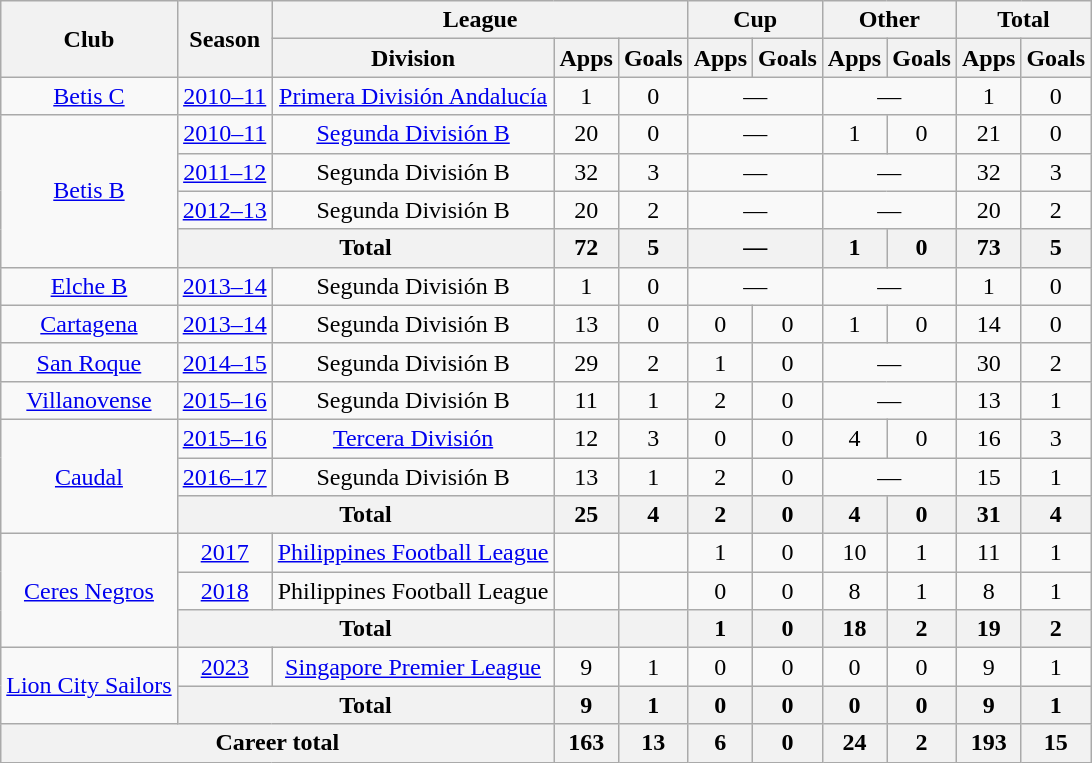<table class="wikitable" style="text-align: center;">
<tr>
<th rowspan="2">Club</th>
<th rowspan="2">Season</th>
<th colspan="3">League</th>
<th colspan="2">Cup</th>
<th colspan="2">Other</th>
<th colspan="2">Total</th>
</tr>
<tr>
<th>Division</th>
<th>Apps</th>
<th>Goals</th>
<th>Apps</th>
<th>Goals</th>
<th>Apps</th>
<th>Goals</th>
<th>Apps</th>
<th>Goals</th>
</tr>
<tr>
<td rowspan="1"><a href='#'>Betis C</a></td>
<td><a href='#'>2010–11</a></td>
<td><a href='#'>Primera División Andalucía</a></td>
<td>1</td>
<td>0</td>
<td colspan="2">—</td>
<td colspan="2">—</td>
<td>1</td>
<td>0</td>
</tr>
<tr>
<td rowspan="4"><a href='#'>Betis B</a></td>
<td><a href='#'>2010–11</a></td>
<td><a href='#'>Segunda División B</a></td>
<td>20</td>
<td>0</td>
<td colspan="2">—</td>
<td>1</td>
<td>0</td>
<td>21</td>
<td>0</td>
</tr>
<tr>
<td><a href='#'>2011–12</a></td>
<td>Segunda División B</td>
<td>32</td>
<td>3</td>
<td colspan="2">—</td>
<td colspan="2">—</td>
<td>32</td>
<td>3</td>
</tr>
<tr>
<td><a href='#'>2012–13</a></td>
<td>Segunda División B</td>
<td>20</td>
<td>2</td>
<td colspan="2">—</td>
<td colspan="2">—</td>
<td>20</td>
<td>2</td>
</tr>
<tr>
<th colspan="2">Total</th>
<th>72</th>
<th>5</th>
<th colspan="2">—</th>
<th>1</th>
<th>0</th>
<th>73</th>
<th>5</th>
</tr>
<tr>
<td rowspan="1"><a href='#'>Elche B</a></td>
<td><a href='#'>2013–14</a></td>
<td>Segunda División B</td>
<td>1</td>
<td>0</td>
<td colspan="2">—</td>
<td colspan="2">—</td>
<td>1</td>
<td>0</td>
</tr>
<tr>
<td><a href='#'>Cartagena</a></td>
<td><a href='#'>2013–14</a></td>
<td>Segunda División B</td>
<td>13</td>
<td>0</td>
<td>0</td>
<td>0</td>
<td>1</td>
<td>0</td>
<td>14</td>
<td>0</td>
</tr>
<tr>
<td><a href='#'>San Roque</a></td>
<td><a href='#'>2014–15</a></td>
<td>Segunda División B</td>
<td>29</td>
<td>2</td>
<td>1</td>
<td>0</td>
<td colspan="2">—</td>
<td>30</td>
<td>2</td>
</tr>
<tr>
<td><a href='#'>Villanovense</a></td>
<td><a href='#'>2015–16</a></td>
<td>Segunda División B</td>
<td>11</td>
<td>1</td>
<td>2</td>
<td>0</td>
<td colspan="2">—</td>
<td>13</td>
<td>1</td>
</tr>
<tr>
<td rowspan="3"><a href='#'>Caudal</a></td>
<td><a href='#'>2015–16</a></td>
<td><a href='#'>Tercera División</a></td>
<td>12</td>
<td>3</td>
<td>0</td>
<td>0</td>
<td>4</td>
<td>0</td>
<td>16</td>
<td>3</td>
</tr>
<tr>
<td><a href='#'>2016–17</a></td>
<td>Segunda División B</td>
<td>13</td>
<td>1</td>
<td>2</td>
<td>0</td>
<td colspan="2">—</td>
<td>15</td>
<td>1</td>
</tr>
<tr>
<th colspan="2">Total</th>
<th>25</th>
<th>4</th>
<th>2</th>
<th>0</th>
<th>4</th>
<th>0</th>
<th>31</th>
<th>4</th>
</tr>
<tr>
<td rowspan="3"><a href='#'>Ceres Negros</a></td>
<td><a href='#'>2017</a></td>
<td><a href='#'>Philippines Football League</a></td>
<td></td>
<td></td>
<td>1</td>
<td>0</td>
<td>10</td>
<td>1</td>
<td>11</td>
<td>1</td>
</tr>
<tr>
<td><a href='#'>2018</a></td>
<td>Philippines Football League</td>
<td></td>
<td></td>
<td>0</td>
<td>0</td>
<td>8</td>
<td>1</td>
<td>8</td>
<td>1</td>
</tr>
<tr>
<th colspan="2">Total</th>
<th></th>
<th></th>
<th>1</th>
<th>0</th>
<th>18</th>
<th>2</th>
<th>19</th>
<th>2</th>
</tr>
<tr>
<td rowspan="2"><a href='#'>Lion City Sailors</a></td>
<td><a href='#'>2023</a></td>
<td><a href='#'>Singapore Premier League</a></td>
<td>9</td>
<td>1</td>
<td>0</td>
<td>0</td>
<td>0</td>
<td>0</td>
<td>9</td>
<td>1</td>
</tr>
<tr>
<th colspan=2>Total</th>
<th>9</th>
<th>1</th>
<th>0</th>
<th>0</th>
<th>0</th>
<th>0</th>
<th>9</th>
<th>1</th>
</tr>
<tr>
<th colspan="3">Career total</th>
<th>163</th>
<th>13</th>
<th>6</th>
<th>0</th>
<th>24</th>
<th>2</th>
<th>193</th>
<th>15</th>
</tr>
</table>
